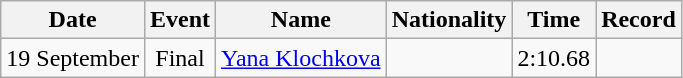<table class="wikitable" style="text-align:center">
<tr>
<th>Date</th>
<th>Event</th>
<th>Name</th>
<th>Nationality</th>
<th>Time</th>
<th>Record</th>
</tr>
<tr>
<td>19 September</td>
<td>Final</td>
<td><a href='#'>Yana Klochkova</a></td>
<td align=left></td>
<td>2:10.68</td>
<td></td>
</tr>
</table>
